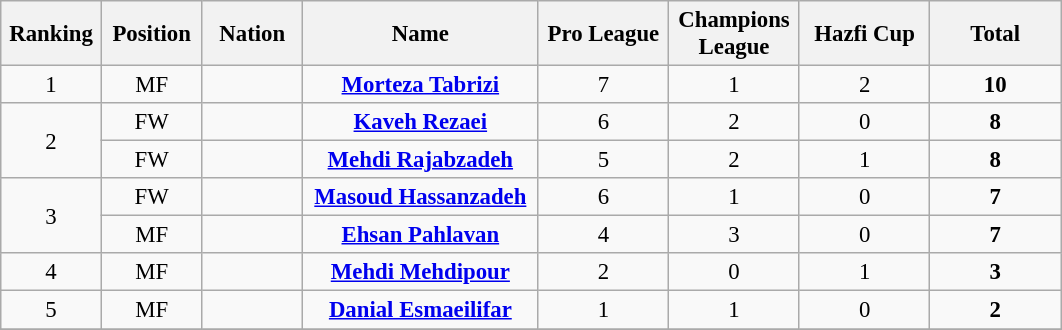<table class="wikitable" style="font-size: 95%; text-align: center;">
<tr>
<th width=60>Ranking</th>
<th width=60>Position</th>
<th width=60>Nation</th>
<th width=150>Name</th>
<th width=80>Pro League</th>
<th width=80>Champions League</th>
<th width=80>Hazfi Cup</th>
<th width=80>Total</th>
</tr>
<tr>
<td>1</td>
<td>MF</td>
<td></td>
<td><strong><a href='#'>Morteza Tabrizi</a></strong></td>
<td>7</td>
<td>1</td>
<td>2</td>
<td><strong>10</strong></td>
</tr>
<tr>
<td rowspan="2">2</td>
<td>FW</td>
<td></td>
<td><strong><a href='#'>Kaveh Rezaei</a></strong></td>
<td>6</td>
<td>2</td>
<td>0</td>
<td><strong>8</strong></td>
</tr>
<tr>
<td>FW</td>
<td></td>
<td><strong><a href='#'>Mehdi Rajabzadeh</a></strong></td>
<td>5</td>
<td>2</td>
<td>1</td>
<td><strong>8</strong></td>
</tr>
<tr>
<td rowspan="2">3</td>
<td>FW</td>
<td></td>
<td><strong><a href='#'>Masoud Hassanzadeh</a></strong></td>
<td>6</td>
<td>1</td>
<td>0</td>
<td><strong>7</strong></td>
</tr>
<tr>
<td>MF</td>
<td></td>
<td><strong><a href='#'>Ehsan Pahlavan</a></strong></td>
<td>4</td>
<td>3</td>
<td>0</td>
<td><strong>7</strong></td>
</tr>
<tr>
<td rowspan="1">4</td>
<td>MF</td>
<td></td>
<td><strong><a href='#'>Mehdi Mehdipour</a></strong></td>
<td>2</td>
<td>0</td>
<td>1</td>
<td><strong>3</strong></td>
</tr>
<tr>
<td>5</td>
<td>MF</td>
<td></td>
<td><strong><a href='#'>Danial Esmaeilifar</a></strong></td>
<td>1</td>
<td>1</td>
<td>0</td>
<td><strong>2</strong></td>
</tr>
<tr>
</tr>
</table>
